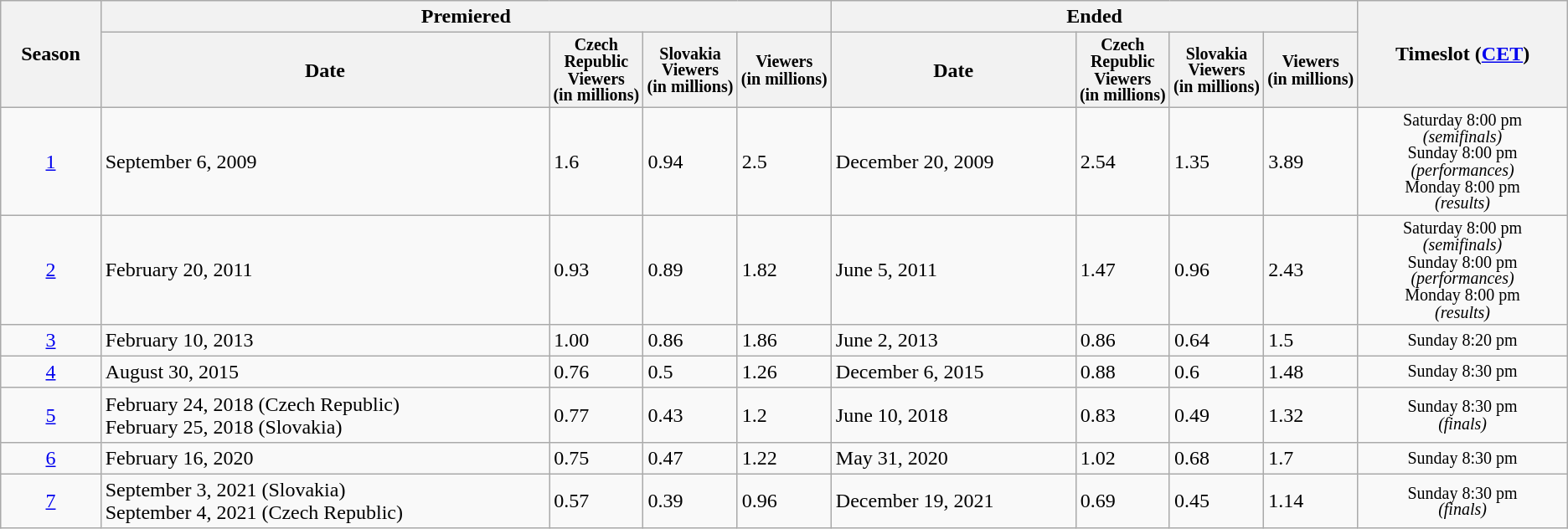<table class="wikitable">
<tr>
<th rowspan=2>Season</th>
<th colspan=4>Premiered</th>
<th colspan=4>Ended</th>
<th rowspan=2>Timeslot (<a href='#'>CET</a>)</th>
</tr>
<tr>
<th>Date</th>
<th span style="width:6%; font-size:smaller; font-weight:bold; line-height:100%;">Czech Republic<br>Viewers<br>(in millions)</th>
<th span style="width:6%; font-size:smaller; font-weight:bold; line-height:100%;">Slovakia<br>Viewers<br>(in millions)</th>
<th span style="width:6%; font-size:smaller; font-weight:bold; line-height:100%;">Viewers<br>(in millions)</th>
<th>Date</th>
<th span style="width:6%; font-size:smaller; font-weight:bold; line-height:100%;">Czech Republic<br>Viewers<br>(in millions)</th>
<th span style="width:6%; font-size:smaller; font-weight:bold; line-height:100%;">Slovakia<br>Viewers<br>(in millions)</th>
<th span style="width:6%; font-size:smaller; font-weight:bold; line-height:100%;">Viewers<br>(in millions)</th>
</tr>
<tr>
<td style="text-align:center"><a href='#'>1</a></td>
<td>September 6, 2009</td>
<td>1.6</td>
<td>0.94</td>
<td>2.5</td>
<td>December 20, 2009</td>
<td>2.54</td>
<td>1.35</td>
<td>3.89</td>
<td style="font-size: smaller;text-align:center;line-height: 100%">Saturday 8:00 pm<br><em>(semifinals)</em><br> Sunday 8:00 pm<br><em>(performances)</em><br> Monday 8:00 pm<br><em>(results)</em></td>
</tr>
<tr>
<td style="text-align:center"><a href='#'>2</a></td>
<td>February 20, 2011</td>
<td>0.93</td>
<td>0.89</td>
<td>1.82</td>
<td>June 5, 2011</td>
<td>1.47</td>
<td>0.96</td>
<td>2.43</td>
<td style="font-size: smaller;text-align:center;line-height: 100%">Saturday 8:00 pm<br><em>(semifinals)</em><br> Sunday 8:00 pm<br><em>(performances)</em><br> Monday 8:00 pm<br><em>(results)</em></td>
</tr>
<tr>
<td style="text-align:center"><a href='#'>3</a></td>
<td>February 10, 2013</td>
<td>1.00</td>
<td>0.86</td>
<td>1.86</td>
<td>June 2, 2013</td>
<td>0.86</td>
<td>0.64</td>
<td>1.5</td>
<td style="font-size: smaller;text-align:center;line-height: 100%">Sunday 8:20 pm</td>
</tr>
<tr>
<td style="text-align:center"><a href='#'>4</a></td>
<td>August 30, 2015</td>
<td>0.76</td>
<td>0.5</td>
<td>1.26</td>
<td>December 6, 2015</td>
<td>0.88</td>
<td>0.6</td>
<td>1.48</td>
<td style="font-size: smaller;text-align:center;line-height: 100%">Sunday 8:30 pm</td>
</tr>
<tr>
<td style="text-align:center"><a href='#'>5</a></td>
<td>February 24, 2018 (Czech Republic)<br>February 25, 2018 (Slovakia)</td>
<td>0.77</td>
<td>0.43</td>
<td>1.2</td>
<td>June 10, 2018</td>
<td>0.83</td>
<td>0.49</td>
<td>1.32</td>
<td style="font-size: smaller;text-align:center;line-height: 100%">Sunday 8:30 pm<br><em>(finals)</em></td>
</tr>
<tr>
<td style="text-align:center"><a href='#'>6</a></td>
<td>February 16, 2020</td>
<td>0.75</td>
<td>0.47</td>
<td>1.22</td>
<td>May 31, 2020</td>
<td>1.02</td>
<td>0.68</td>
<td>1.7</td>
<td style="font-size: smaller;text-align:center;line-height: 100%">Sunday 8:30 pm</td>
</tr>
<tr>
<td style="text-align:center"><a href='#'>7</a></td>
<td>September 3, 2021 (Slovakia)<br>September 4, 2021 (Czech Republic)</td>
<td>0.57</td>
<td>0.39</td>
<td>0.96</td>
<td>December 19, 2021</td>
<td>0.69</td>
<td>0.45</td>
<td>1.14</td>
<td style="font-size: smaller;text-align:center;line-height: 100%">Sunday 8:30 pm<br><em>(finals)</em></td>
</tr>
</table>
